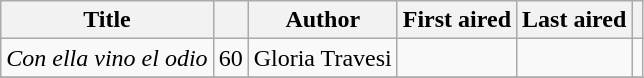<table class="wikitable sortable">
<tr>
<th>Title</th>
<th></th>
<th>Author</th>
<th>First aired</th>
<th>Last aired</th>
<th></th>
</tr>
<tr>
<td><em> Con ella vino el odio </em></td>
<td>60</td>
<td>Gloria Travesi</td>
<td></td>
<td></td>
<td></td>
</tr>
<tr>
</tr>
</table>
